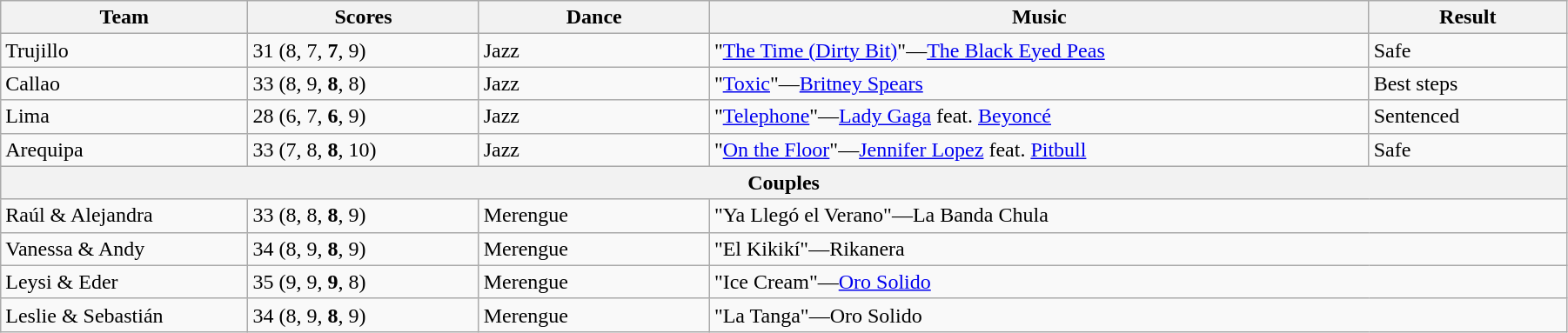<table class="wikitable sortable" style="width:95%; white-space:nowrap;">
<tr>
<th style="width:15%;">Team</th>
<th style="width:14%;">Scores</th>
<th style="width:14%;">Dance</th>
<th style="width:40%;">Music</th>
<th style="width:12%;">Result</th>
</tr>
<tr>
<td>Trujillo</td>
<td>31 (8, 7, <strong>7</strong>, 9)</td>
<td>Jazz</td>
<td>"<a href='#'>The Time (Dirty Bit)</a>"—<a href='#'>The Black Eyed Peas</a></td>
<td>Safe</td>
</tr>
<tr>
<td>Callao</td>
<td>33 (8, 9, <strong>8</strong>, 8)</td>
<td>Jazz</td>
<td>"<a href='#'>Toxic</a>"—<a href='#'>Britney Spears</a></td>
<td>Best steps</td>
</tr>
<tr>
<td>Lima</td>
<td>28 (6, 7, <strong>6</strong>, 9)</td>
<td>Jazz</td>
<td>"<a href='#'>Telephone</a>"—<a href='#'>Lady Gaga</a> feat. <a href='#'>Beyoncé</a></td>
<td>Sentenced</td>
</tr>
<tr>
<td>Arequipa</td>
<td>33 (7, 8, <strong>8</strong>, 10)</td>
<td>Jazz</td>
<td>"<a href='#'>On the Floor</a>"—<a href='#'>Jennifer Lopez</a> feat. <a href='#'>Pitbull</a></td>
<td>Safe</td>
</tr>
<tr>
<th colspan=5>Couples</th>
</tr>
<tr>
<td>Raúl & Alejandra </td>
<td>33 (8, 8, <strong>8</strong>, 9)</td>
<td>Merengue</td>
<td colspan=2>"Ya Llegó el Verano"—La Banda Chula</td>
</tr>
<tr>
<td>Vanessa & Andy </td>
<td>34 (8, 9, <strong>8</strong>, 9)</td>
<td>Merengue</td>
<td colspan=2>"El Kikikí"—Rikanera</td>
</tr>
<tr>
<td>Leysi & Eder </td>
<td>35 (9, 9, <strong>9</strong>, 8)</td>
<td>Merengue</td>
<td colspan=2>"Ice Cream"—<a href='#'>Oro Solido</a></td>
</tr>
<tr>
<td>Leslie & Sebastián </td>
<td>34 (8, 9, <strong>8</strong>, 9)</td>
<td>Merengue</td>
<td colspan=2>"La Tanga"—Oro Solido</td>
</tr>
</table>
